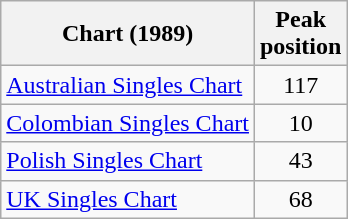<table class="wikitable sortable">
<tr>
<th align="left">Chart (1989)</th>
<th align="left">Peak<br>position</th>
</tr>
<tr>
<td align="left"><a href='#'>Australian Singles Chart</a></td>
<td align="center">117</td>
</tr>
<tr>
<td align="left"><a href='#'>Colombian Singles Chart</a></td>
<td align="center">10</td>
</tr>
<tr>
<td align="left"><a href='#'>Polish Singles Chart</a></td>
<td align="center">43</td>
</tr>
<tr>
<td align="left"><a href='#'>UK Singles Chart</a></td>
<td align="center">68</td>
</tr>
</table>
